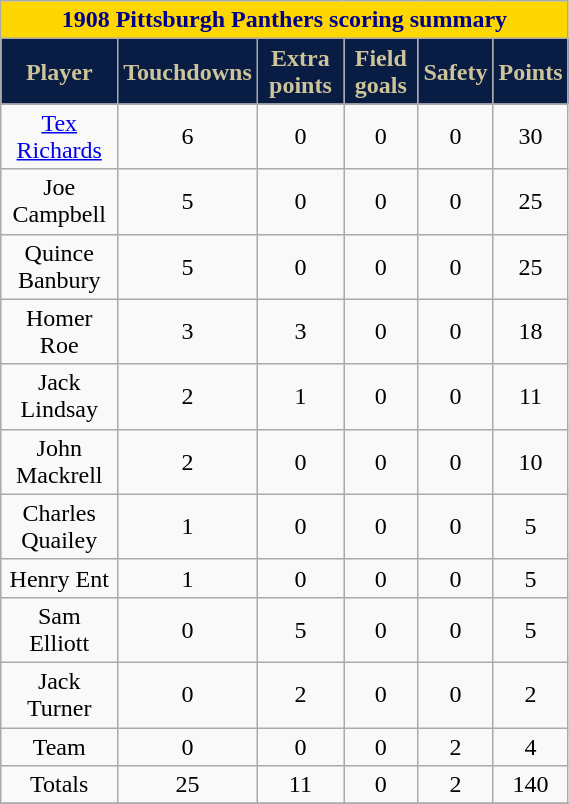<table class="wikitable" width="30%">
<tr>
<th colspan="10" style="background:gold; color:darkblue; text-align: center;"><strong>1908 Pittsburgh Panthers scoring summary</strong></th>
</tr>
<tr align="center"  style="background:#091C44;color:#CEC499;">
<td><strong>Player</strong></td>
<td><strong>Touchdowns</strong></td>
<td><strong>Extra points</strong></td>
<td><strong>Field goals</strong></td>
<td><strong>Safety</strong></td>
<td><strong>Points</strong></td>
</tr>
<tr align="center" bgcolor="">
<td><a href='#'>Tex Richards</a></td>
<td>6</td>
<td>0</td>
<td>0</td>
<td>0</td>
<td>30</td>
</tr>
<tr align="center" bgcolor="">
<td>Joe Campbell</td>
<td>5</td>
<td>0</td>
<td>0</td>
<td>0</td>
<td>25</td>
</tr>
<tr align="center" bgcolor="">
<td>Quince Banbury</td>
<td>5</td>
<td>0</td>
<td>0</td>
<td>0</td>
<td>25</td>
</tr>
<tr align="center" bgcolor="">
<td>Homer Roe</td>
<td>3</td>
<td>3</td>
<td>0</td>
<td>0</td>
<td>18</td>
</tr>
<tr align="center" bgcolor="">
<td>Jack Lindsay</td>
<td>2</td>
<td>1</td>
<td>0</td>
<td>0</td>
<td>11</td>
</tr>
<tr align="center" bgcolor="">
<td>John Mackrell</td>
<td>2</td>
<td>0</td>
<td>0</td>
<td>0</td>
<td>10</td>
</tr>
<tr align="center" bgcolor="">
<td>Charles Quailey</td>
<td>1</td>
<td>0</td>
<td>0</td>
<td>0</td>
<td>5</td>
</tr>
<tr align="center" bgcolor="">
<td>Henry Ent</td>
<td>1</td>
<td>0</td>
<td>0</td>
<td>0</td>
<td>5</td>
</tr>
<tr align="center" bgcolor="">
<td>Sam Elliott</td>
<td>0</td>
<td>5</td>
<td>0</td>
<td>0</td>
<td>5</td>
</tr>
<tr align="center" bgcolor="">
<td>Jack Turner</td>
<td>0</td>
<td>2</td>
<td>0</td>
<td>0</td>
<td>2</td>
</tr>
<tr align="center" bgcolor="">
<td>Team</td>
<td>0</td>
<td>0</td>
<td>0</td>
<td>2</td>
<td>4</td>
</tr>
<tr align="center" bgcolor="">
<td>Totals</td>
<td>25</td>
<td>11</td>
<td>0</td>
<td>2</td>
<td>140</td>
</tr>
<tr align="center" bgcolor="">
</tr>
</table>
